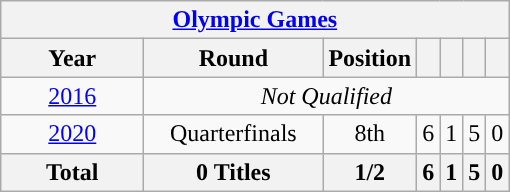<table class="wikitable" style="text-align: center;">
<tr>
<th colspan=10><a href='#'>Olympic Games</a></th>
</tr>
<tr>
<th style="width:5.5em;">Year</th>
<th style="width:7em;">Round</th>
<th>Position</th>
<th></th>
<th></th>
<th></th>
<th></th>
</tr>
<tr>
<td> <a href='#'>2016</a></td>
<td colspan=6 align=center><em>Not Qualified</em></td>
</tr>
<tr>
<td> <a href='#'>2020</a></td>
<td>Quarterfinals</td>
<td>8th</td>
<td>6</td>
<td>1</td>
<td>5</td>
<td>0</td>
</tr>
<tr>
<th>Total</th>
<th>0 Titles</th>
<th>1/2</th>
<th>6</th>
<th>1</th>
<th>5</th>
<th>0</th>
</tr>
</table>
